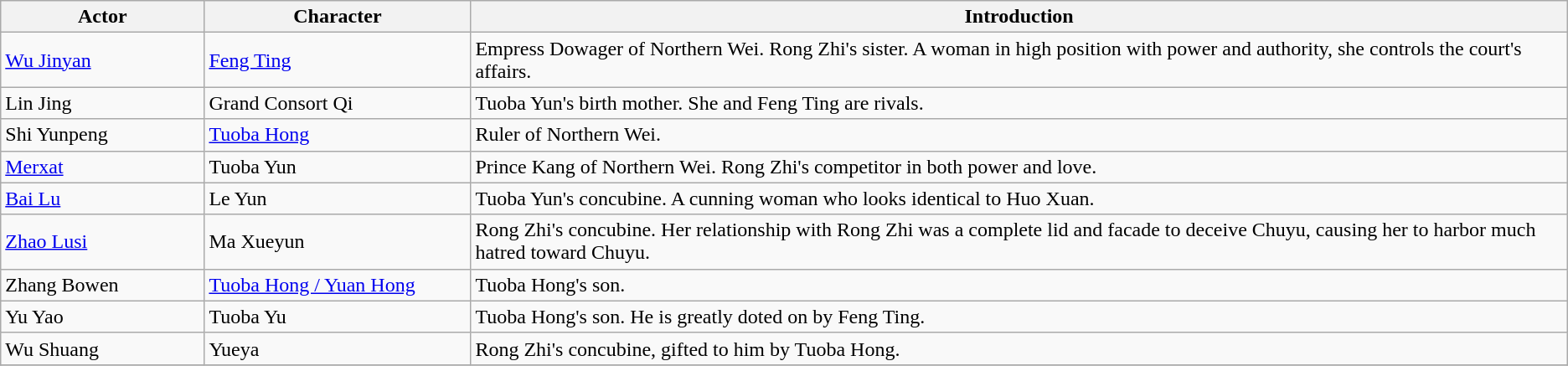<table class="wikitable">
<tr>
<th style="width:13%">Actor</th>
<th style="width:17%">Character</th>
<th>Introduction</th>
</tr>
<tr>
<td><a href='#'>Wu Jinyan</a></td>
<td><a href='#'>Feng Ting</a></td>
<td>Empress Dowager of Northern Wei. Rong Zhi's sister. A woman in high position with power and authority, she controls the court's affairs.</td>
</tr>
<tr>
<td>Lin Jing</td>
<td>Grand Consort Qi</td>
<td>Tuoba Yun's birth mother. She and Feng Ting are rivals.</td>
</tr>
<tr>
<td>Shi Yunpeng</td>
<td><a href='#'>Tuoba Hong</a></td>
<td>Ruler of Northern Wei.</td>
</tr>
<tr>
<td><a href='#'>Merxat</a></td>
<td>Tuoba Yun</td>
<td>Prince Kang of Northern Wei. Rong Zhi's competitor in both power and love.</td>
</tr>
<tr>
<td><a href='#'>Bai Lu</a></td>
<td>Le Yun</td>
<td>Tuoba Yun's concubine. A cunning woman who looks identical to Huo Xuan.</td>
</tr>
<tr>
<td><a href='#'>Zhao Lusi</a></td>
<td>Ma Xueyun</td>
<td>Rong Zhi's concubine. Her relationship with Rong Zhi was a complete lid and facade to deceive Chuyu, causing her to harbor much hatred toward Chuyu.</td>
</tr>
<tr>
<td>Zhang Bowen</td>
<td><a href='#'>Tuoba Hong / Yuan Hong</a></td>
<td>Tuoba Hong's son.</td>
</tr>
<tr>
<td>Yu Yao</td>
<td>Tuoba Yu</td>
<td>Tuoba Hong's son. He is greatly doted on by Feng Ting.</td>
</tr>
<tr>
<td>Wu Shuang</td>
<td>Yueya</td>
<td>Rong Zhi's concubine, gifted to him by Tuoba Hong.</td>
</tr>
<tr>
</tr>
</table>
